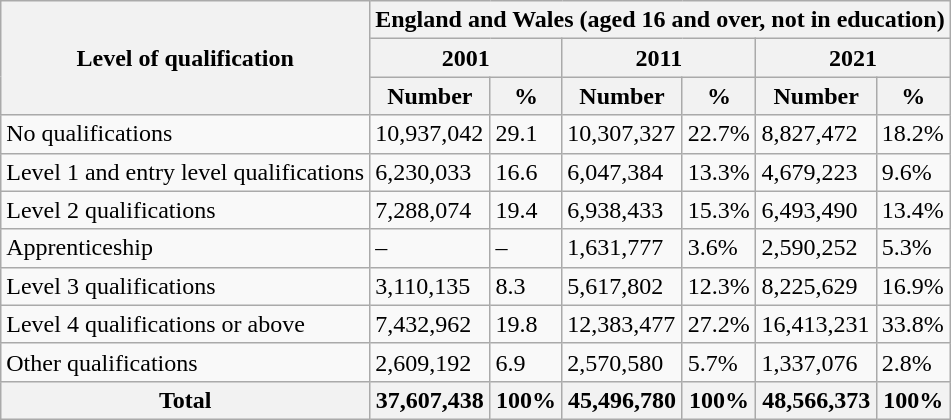<table class="wikitable">
<tr>
<th rowspan="3">Level of qualification</th>
<th colspan="6">England and Wales (aged 16 and over, not in education)</th>
</tr>
<tr>
<th colspan="2">2001</th>
<th colspan="2">2011</th>
<th colspan="2">2021</th>
</tr>
<tr>
<th>Number</th>
<th>%</th>
<th>Number</th>
<th>%</th>
<th>Number</th>
<th>%</th>
</tr>
<tr>
<td>No qualifications</td>
<td>10,937,042</td>
<td>29.1</td>
<td>10,307,327</td>
<td>22.7%</td>
<td>8,827,472</td>
<td>18.2%</td>
</tr>
<tr>
<td>Level 1 and entry level qualifications</td>
<td>6,230,033</td>
<td>16.6</td>
<td>6,047,384</td>
<td>13.3%</td>
<td>4,679,223</td>
<td>9.6%</td>
</tr>
<tr>
<td>Level 2 qualifications</td>
<td>7,288,074</td>
<td>19.4</td>
<td>6,938,433</td>
<td>15.3%</td>
<td>6,493,490</td>
<td>13.4%</td>
</tr>
<tr>
<td>Apprenticeship</td>
<td>–</td>
<td>–</td>
<td>1,631,777</td>
<td>3.6%</td>
<td>2,590,252</td>
<td>5.3%</td>
</tr>
<tr>
<td>Level 3 qualifications</td>
<td>3,110,135</td>
<td>8.3</td>
<td>5,617,802</td>
<td>12.3%</td>
<td>8,225,629</td>
<td>16.9%</td>
</tr>
<tr>
<td>Level 4 qualifications or above</td>
<td>7,432,962</td>
<td>19.8</td>
<td>12,383,477</td>
<td>27.2%</td>
<td>16,413,231</td>
<td>33.8%</td>
</tr>
<tr>
<td>Other qualifications</td>
<td>2,609,192</td>
<td>6.9</td>
<td>2,570,580</td>
<td>5.7%</td>
<td>1,337,076</td>
<td>2.8%</td>
</tr>
<tr>
<th>Total</th>
<th>37,607,438</th>
<th>100%</th>
<th>45,496,780</th>
<th>100%</th>
<th>48,566,373</th>
<th>100%</th>
</tr>
</table>
